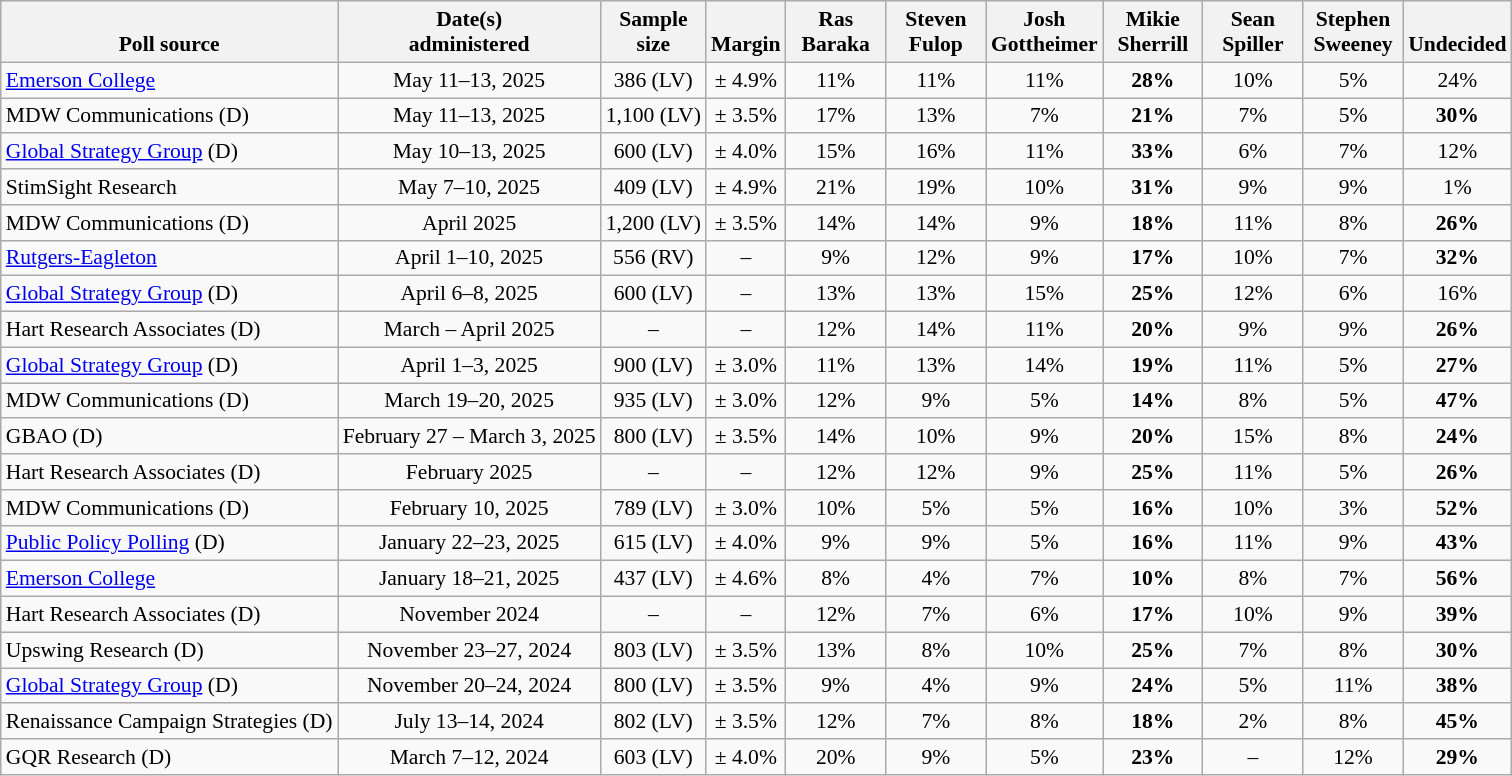<table class="wikitable" style="font-size:90%;text-align:center;">
<tr valign=bottom>
<th>Poll source</th>
<th>Date(s)<br>administered</th>
<th>Sample<br>size</th>
<th>Margin<br></th>
<th style="width:60px;">Ras Baraka</th>
<th style="width:60px;">Steven Fulop</th>
<th style="width:60px;">Josh Gottheimer</th>
<th style="width:60px;">Mikie Sherrill</th>
<th style="width:60px;">Sean Spiller</th>
<th style="width:60px;">Stephen Sweeney</th>
<th>Undecided</th>
</tr>
<tr>
<td style="text-align: left;"><a href='#'>Emerson College</a></td>
<td>May 11–13, 2025</td>
<td>386 (LV)</td>
<td>± 4.9%</td>
<td>11%</td>
<td>11%</td>
<td>11%</td>
<td><strong>28%</strong></td>
<td>10%</td>
<td>5%</td>
<td>24%</td>
</tr>
<tr>
<td style="text-align:left;">MDW Communications (D)</td>
<td>May 11–13, 2025</td>
<td>1,100 (LV)</td>
<td>± 3.5%</td>
<td>17%</td>
<td>13%</td>
<td>7%</td>
<td><strong>21%</strong></td>
<td>7%</td>
<td>5%</td>
<td><strong>30%</strong></td>
</tr>
<tr>
<td style="text-align: left;"><a href='#'>Global Strategy Group</a> (D)</td>
<td>May 10–13, 2025</td>
<td>600 (LV)</td>
<td>± 4.0%</td>
<td>15%</td>
<td>16%</td>
<td>11%</td>
<td><strong>33%</strong></td>
<td>6%</td>
<td>7%</td>
<td>12%</td>
</tr>
<tr>
<td style="text-align:left;">StimSight Research</td>
<td>May 7–10, 2025</td>
<td>409 (LV)</td>
<td>± 4.9%</td>
<td>21%</td>
<td>19%</td>
<td>10%</td>
<td><strong>31%</strong></td>
<td>9%</td>
<td>9%</td>
<td>1%</td>
</tr>
<tr>
<td style="text-align:left;">MDW Communications (D)</td>
<td>April 2025</td>
<td>1,200 (LV)</td>
<td>± 3.5%</td>
<td>14%</td>
<td>14%</td>
<td>9%</td>
<td><strong>18%</strong></td>
<td>11%</td>
<td>8%</td>
<td><strong>26%</strong></td>
</tr>
<tr>
<td style="text-align:left;"><a href='#'>Rutgers-Eagleton</a></td>
<td>April 1–10, 2025</td>
<td>556 (RV)</td>
<td>–</td>
<td>9%</td>
<td>12%</td>
<td>9%</td>
<td><strong>17%</strong></td>
<td>10%</td>
<td>7%</td>
<td><strong>32%</strong></td>
</tr>
<tr>
<td style="text-align:left;"><a href='#'>Global Strategy Group</a> (D)</td>
<td>April 6–8, 2025</td>
<td>600 (LV)</td>
<td>–</td>
<td>13%</td>
<td>13%</td>
<td>15%</td>
<td><strong>25%</strong></td>
<td>12%</td>
<td>6%</td>
<td>16%</td>
</tr>
<tr>
<td style="text-align:left;">Hart Research Associates (D)</td>
<td>March – April 2025</td>
<td>–</td>
<td>–</td>
<td>12%</td>
<td>14%</td>
<td>11%</td>
<td><strong>20%</strong></td>
<td>9%</td>
<td>9%</td>
<td><strong>26%</strong></td>
</tr>
<tr>
<td style="text-align:left;"><a href='#'>Global Strategy Group</a> (D)</td>
<td>April 1–3, 2025</td>
<td>900 (LV)</td>
<td>± 3.0%</td>
<td>11%</td>
<td>13%</td>
<td>14%</td>
<td><strong>19%</strong></td>
<td>11%</td>
<td>5%</td>
<td><strong>27%</strong></td>
</tr>
<tr>
<td style="text-align:left;">MDW Communications (D)</td>
<td>March 19–20, 2025</td>
<td>935 (LV)</td>
<td>± 3.0%</td>
<td>12%</td>
<td>9%</td>
<td>5%</td>
<td><strong>14%</strong></td>
<td>8%</td>
<td>5%</td>
<td><strong>47%</strong></td>
</tr>
<tr>
<td style="text-align:left;">GBAO (D)</td>
<td>February 27 – March 3, 2025</td>
<td>800 (LV)</td>
<td>± 3.5%</td>
<td>14%</td>
<td>10%</td>
<td>9%</td>
<td><strong>20%</strong></td>
<td>15%</td>
<td>8%</td>
<td><strong>24%</strong></td>
</tr>
<tr>
<td style="text-align:left;">Hart Research Associates (D)</td>
<td>February 2025</td>
<td>–</td>
<td>–</td>
<td>12%</td>
<td>12%</td>
<td>9%</td>
<td><strong>25%</strong></td>
<td>11%</td>
<td>5%</td>
<td><strong>26%</strong></td>
</tr>
<tr>
<td style="text-align:left;">MDW Communications (D)</td>
<td>February 10, 2025</td>
<td>789 (LV)</td>
<td>± 3.0%</td>
<td>10%</td>
<td>5%</td>
<td>5%</td>
<td><strong>16%</strong></td>
<td>10%</td>
<td>3%</td>
<td><strong>52%</strong></td>
</tr>
<tr>
<td style="text-align:left;"><a href='#'>Public Policy Polling</a> (D)</td>
<td>January 22–23, 2025</td>
<td>615 (LV)</td>
<td>± 4.0%</td>
<td>9%</td>
<td>9%</td>
<td>5%</td>
<td><strong>16%</strong></td>
<td>11%</td>
<td>9%</td>
<td><strong>43%</strong></td>
</tr>
<tr>
<td style="text-align:left;"><a href='#'>Emerson College</a></td>
<td>January 18–21, 2025</td>
<td>437 (LV)</td>
<td>± 4.6%</td>
<td>8%</td>
<td>4%</td>
<td>7%</td>
<td><strong>10%</strong></td>
<td>8%</td>
<td>7%</td>
<td><strong>56%</strong></td>
</tr>
<tr>
<td style="text-align:left;">Hart Research Associates (D)</td>
<td>November 2024</td>
<td>–</td>
<td>–</td>
<td>12%</td>
<td>7%</td>
<td>6%</td>
<td><strong>17%</strong></td>
<td>10%</td>
<td>9%</td>
<td><strong>39%</strong></td>
</tr>
<tr>
<td style="text-align:left;">Upswing Research (D)</td>
<td>November 23–27, 2024</td>
<td>803 (LV)</td>
<td>± 3.5%</td>
<td>13%</td>
<td>8%</td>
<td>10%</td>
<td><strong>25%</strong></td>
<td>7%</td>
<td>8%</td>
<td><strong>30%</strong></td>
</tr>
<tr>
<td style="text-align:left;"><a href='#'>Global Strategy Group</a> (D)</td>
<td>November 20–24, 2024</td>
<td>800 (LV)</td>
<td>± 3.5%</td>
<td>9%</td>
<td>4%</td>
<td>9%</td>
<td><strong>24%</strong></td>
<td>5%</td>
<td>11%</td>
<td><strong>38%</strong></td>
</tr>
<tr>
<td style="text-align:left;">Renaissance Campaign Strategies (D)</td>
<td>July 13–14, 2024</td>
<td>802 (LV)</td>
<td>± 3.5%</td>
<td>12%</td>
<td>7%</td>
<td>8%</td>
<td><strong>18%</strong></td>
<td>2%</td>
<td>8%</td>
<td><strong>45%</strong></td>
</tr>
<tr>
<td style="text-align:left;">GQR Research (D)</td>
<td>March 7–12, 2024</td>
<td>603 (LV)</td>
<td>± 4.0%</td>
<td>20%</td>
<td>9%</td>
<td>5%</td>
<td><strong>23%</strong></td>
<td>–</td>
<td>12%</td>
<td><strong>29%</strong></td>
</tr>
</table>
